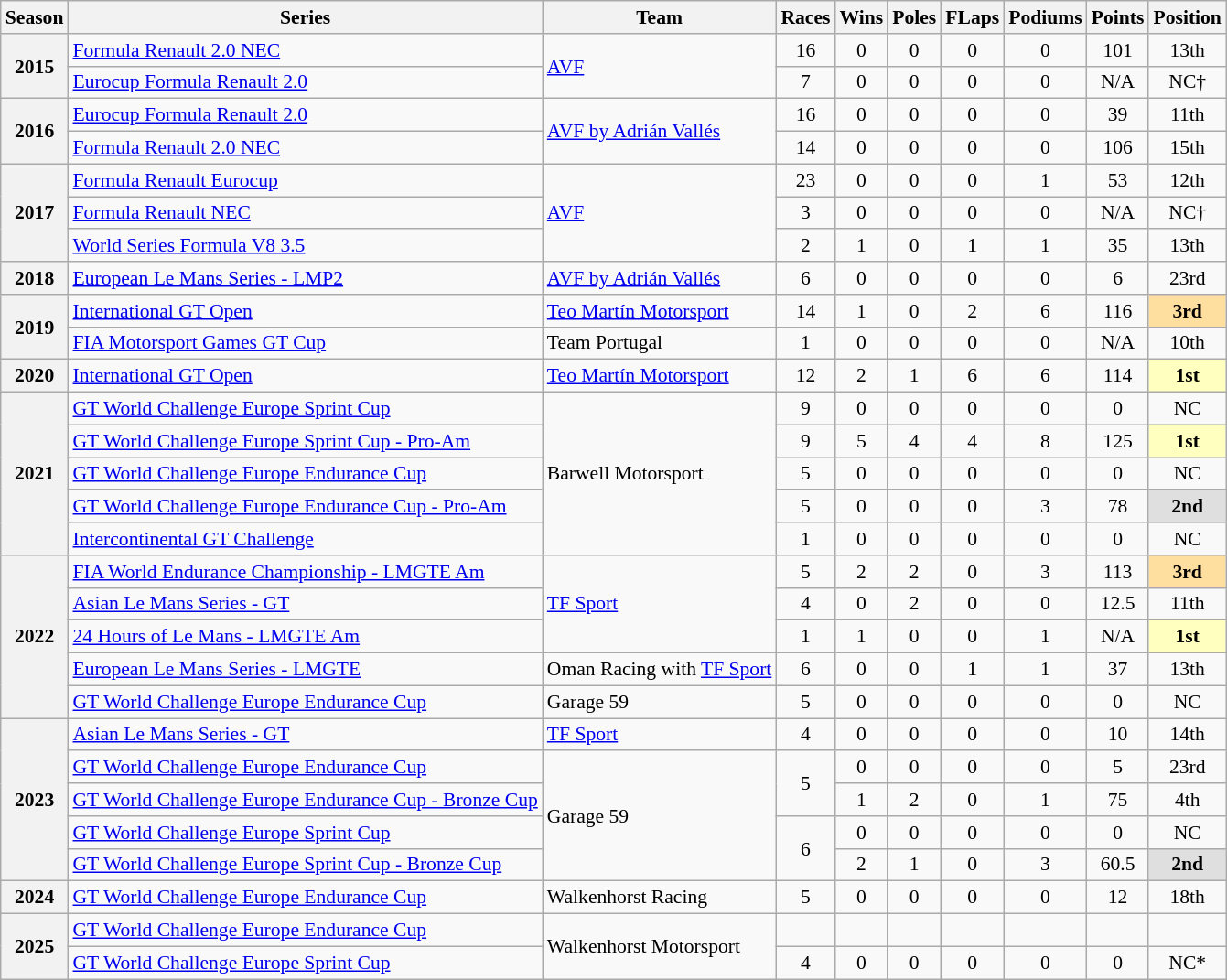<table class="wikitable" style="font-size: 90%; text-align:center">
<tr>
<th>Season</th>
<th>Series</th>
<th>Team</th>
<th>Races</th>
<th>Wins</th>
<th>Poles</th>
<th>FLaps</th>
<th>Podiums</th>
<th>Points</th>
<th>Position</th>
</tr>
<tr>
<th rowspan=2>2015</th>
<td align=left><a href='#'>Formula Renault 2.0 NEC</a></td>
<td rowspan=2 align=left><a href='#'>AVF</a></td>
<td>16</td>
<td>0</td>
<td>0</td>
<td>0</td>
<td>0</td>
<td>101</td>
<td>13th</td>
</tr>
<tr>
<td align=left><a href='#'>Eurocup Formula Renault 2.0</a></td>
<td>7</td>
<td>0</td>
<td>0</td>
<td>0</td>
<td>0</td>
<td>N/A</td>
<td>NC†</td>
</tr>
<tr>
<th rowspan=2>2016</th>
<td align=left><a href='#'>Eurocup Formula Renault 2.0</a></td>
<td rowspan=2 align=left><a href='#'>AVF by Adrián Vallés</a></td>
<td>16</td>
<td>0</td>
<td>0</td>
<td>0</td>
<td>0</td>
<td>39</td>
<td>11th</td>
</tr>
<tr>
<td align=left><a href='#'>Formula Renault 2.0 NEC</a></td>
<td>14</td>
<td>0</td>
<td>0</td>
<td>0</td>
<td>0</td>
<td>106</td>
<td>15th</td>
</tr>
<tr>
<th rowspan=3>2017</th>
<td align=left><a href='#'>Formula Renault Eurocup</a></td>
<td rowspan=3 align=left><a href='#'>AVF</a></td>
<td>23</td>
<td>0</td>
<td>0</td>
<td>0</td>
<td>1</td>
<td>53</td>
<td>12th</td>
</tr>
<tr>
<td align=left><a href='#'>Formula Renault NEC</a></td>
<td>3</td>
<td>0</td>
<td>0</td>
<td>0</td>
<td>0</td>
<td>N/A</td>
<td>NC†</td>
</tr>
<tr>
<td align=left><a href='#'>World Series Formula V8 3.5</a></td>
<td>2</td>
<td>1</td>
<td>0</td>
<td>1</td>
<td>1</td>
<td>35</td>
<td>13th</td>
</tr>
<tr>
<th>2018</th>
<td align=left><a href='#'>European Le Mans Series - LMP2</a></td>
<td align=left><a href='#'>AVF by Adrián Vallés</a></td>
<td>6</td>
<td>0</td>
<td>0</td>
<td>0</td>
<td>0</td>
<td>6</td>
<td>23rd</td>
</tr>
<tr>
<th rowspan=2>2019</th>
<td align=left><a href='#'>International GT Open</a></td>
<td align=left><a href='#'>Teo Martín Motorsport</a></td>
<td>14</td>
<td>1</td>
<td>0</td>
<td>2</td>
<td>6</td>
<td>116</td>
<td style="background:#FFDF9F;"><strong>3rd</strong></td>
</tr>
<tr>
<td align=left><a href='#'>FIA Motorsport Games GT Cup</a></td>
<td align=left>Team Portugal</td>
<td>1</td>
<td>0</td>
<td>0</td>
<td>0</td>
<td>0</td>
<td>N/A</td>
<td>10th</td>
</tr>
<tr>
<th>2020</th>
<td align=left><a href='#'>International GT Open</a></td>
<td align=left><a href='#'>Teo Martín Motorsport</a></td>
<td>12</td>
<td>2</td>
<td>1</td>
<td>6</td>
<td>6</td>
<td>114</td>
<td style="background:#FFFFBF;"><strong>1st</strong></td>
</tr>
<tr>
<th rowspan="5">2021</th>
<td align=left><a href='#'>GT World Challenge Europe Sprint Cup</a></td>
<td rowspan="5" align="left">Barwell Motorsport</td>
<td>9</td>
<td>0</td>
<td>0</td>
<td>0</td>
<td>0</td>
<td>0</td>
<td>NC</td>
</tr>
<tr>
<td align=left><a href='#'>GT World Challenge Europe Sprint Cup - Pro-Am</a></td>
<td>9</td>
<td>5</td>
<td>4</td>
<td>4</td>
<td>8</td>
<td>125</td>
<td style="background:#FFFFBF;"><strong>1st</strong></td>
</tr>
<tr>
<td align=left><a href='#'>GT World Challenge Europe Endurance Cup</a></td>
<td>5</td>
<td>0</td>
<td>0</td>
<td>0</td>
<td>0</td>
<td>0</td>
<td>NC</td>
</tr>
<tr>
<td align=left><a href='#'>GT World Challenge Europe Endurance Cup - Pro-Am</a></td>
<td>5</td>
<td>0</td>
<td>0</td>
<td>0</td>
<td>3</td>
<td>78</td>
<td style="background:#DFDFDF;"><strong>2nd</strong></td>
</tr>
<tr>
<td align=left><a href='#'>Intercontinental GT Challenge</a></td>
<td>1</td>
<td>0</td>
<td>0</td>
<td>0</td>
<td>0</td>
<td>0</td>
<td>NC</td>
</tr>
<tr>
<th rowspan="5">2022</th>
<td align=left><a href='#'>FIA World Endurance Championship - LMGTE Am</a></td>
<td rowspan="3" align="left"><a href='#'>TF Sport</a></td>
<td>5</td>
<td>2</td>
<td>2</td>
<td>0</td>
<td>3</td>
<td>113</td>
<td style="background:#FFDF9F;"><strong>3rd</strong></td>
</tr>
<tr>
<td align=left><a href='#'>Asian Le Mans Series - GT</a></td>
<td>4</td>
<td>0</td>
<td>2</td>
<td>0</td>
<td>0</td>
<td>12.5</td>
<td>11th</td>
</tr>
<tr>
<td align=left><a href='#'>24 Hours of Le Mans - LMGTE Am</a></td>
<td>1</td>
<td>1</td>
<td>0</td>
<td>0</td>
<td>1</td>
<td>N/A</td>
<td style="background:#FFFFBF;"><strong>1st</strong></td>
</tr>
<tr>
<td align=left><a href='#'>European Le Mans Series - LMGTE</a></td>
<td align=left>Oman Racing with <a href='#'>TF Sport</a></td>
<td>6</td>
<td>0</td>
<td>0</td>
<td>1</td>
<td>1</td>
<td>37</td>
<td>13th</td>
</tr>
<tr>
<td align=left><a href='#'>GT World Challenge Europe Endurance Cup</a></td>
<td align=left>Garage 59</td>
<td>5</td>
<td>0</td>
<td>0</td>
<td>0</td>
<td>0</td>
<td>0</td>
<td>NC</td>
</tr>
<tr>
<th rowspan=5>2023</th>
<td align=left><a href='#'>Asian Le Mans Series - GT</a></td>
<td align=left><a href='#'>TF Sport</a></td>
<td>4</td>
<td>0</td>
<td>0</td>
<td>0</td>
<td>0</td>
<td>10</td>
<td>14th</td>
</tr>
<tr>
<td align=left><a href='#'>GT World Challenge Europe Endurance Cup</a></td>
<td rowspan=4 align=left>Garage 59</td>
<td rowspan="2">5</td>
<td>0</td>
<td>0</td>
<td>0</td>
<td>0</td>
<td>5</td>
<td>23rd</td>
</tr>
<tr>
<td align=left><a href='#'>GT World Challenge Europe Endurance Cup - Bronze Cup</a></td>
<td>1</td>
<td>2</td>
<td>0</td>
<td>1</td>
<td>75</td>
<td>4th</td>
</tr>
<tr>
<td align=left><a href='#'>GT World Challenge Europe Sprint Cup</a></td>
<td rowspan="2">6</td>
<td>0</td>
<td>0</td>
<td>0</td>
<td>0</td>
<td>0</td>
<td>NC</td>
</tr>
<tr>
<td align=left><a href='#'>GT World Challenge Europe Sprint Cup - Bronze Cup</a></td>
<td>2</td>
<td>1</td>
<td>0</td>
<td>3</td>
<td>60.5</td>
<td style="background:#DFDFDF;"><strong>2nd</strong></td>
</tr>
<tr>
<th>2024</th>
<td align=left><a href='#'>GT World Challenge Europe Endurance Cup</a></td>
<td align=left>Walkenhorst Racing</td>
<td>5</td>
<td>0</td>
<td>0</td>
<td>0</td>
<td>0</td>
<td>12</td>
<td>18th</td>
</tr>
<tr>
<th rowspan="2">2025</th>
<td align=left><a href='#'>GT World Challenge Europe Endurance Cup</a></td>
<td rowspan= "2" align=left>Walkenhorst Motorsport</td>
<td></td>
<td></td>
<td></td>
<td></td>
<td></td>
<td></td>
<td></td>
</tr>
<tr>
<td align=left><a href='#'>GT World Challenge Europe Sprint Cup</a></td>
<td>4</td>
<td>0</td>
<td>0</td>
<td>0</td>
<td>0</td>
<td>0</td>
<td>NC*</td>
</tr>
</table>
